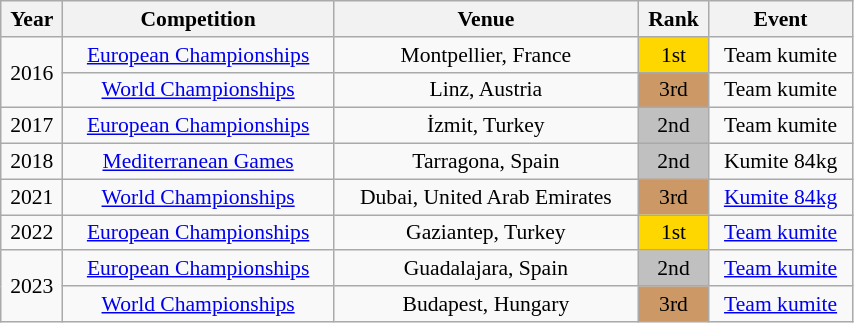<table class="wikitable sortable" width=45% style="font-size:90%; text-align:center;">
<tr>
<th>Year</th>
<th>Competition</th>
<th>Venue</th>
<th>Rank</th>
<th>Event</th>
</tr>
<tr>
<td rowspan=2>2016</td>
<td><a href='#'>European Championships</a></td>
<td>Montpellier, France</td>
<td bgcolor="gold">1st</td>
<td>Team kumite</td>
</tr>
<tr>
<td><a href='#'>World Championships</a></td>
<td>Linz, Austria</td>
<td bgcolor="cc9966">3rd</td>
<td>Team kumite</td>
</tr>
<tr>
<td>2017</td>
<td><a href='#'>European Championships</a></td>
<td>İzmit, Turkey</td>
<td bgcolor="silver">2nd</td>
<td>Team kumite</td>
</tr>
<tr>
<td>2018</td>
<td><a href='#'>Mediterranean Games</a></td>
<td>Tarragona, Spain</td>
<td bgcolor="silver">2nd</td>
<td>Kumite 84kg</td>
</tr>
<tr>
<td>2021</td>
<td><a href='#'>World Championships</a></td>
<td>Dubai, United Arab Emirates</td>
<td bgcolor="cc9966">3rd</td>
<td><a href='#'>Kumite 84kg</a></td>
</tr>
<tr>
<td>2022</td>
<td><a href='#'>European Championships</a></td>
<td>Gaziantep, Turkey</td>
<td bgcolor="gold">1st</td>
<td><a href='#'>Team kumite</a></td>
</tr>
<tr>
<td rowspan=2>2023</td>
<td><a href='#'>European Championships</a></td>
<td>Guadalajara, Spain</td>
<td bgcolor="silver">2nd</td>
<td><a href='#'>Team kumite</a></td>
</tr>
<tr>
<td><a href='#'>World Championships</a></td>
<td>Budapest, Hungary</td>
<td bgcolor="cc9966">3rd</td>
<td><a href='#'>Team kumite</a></td>
</tr>
</table>
